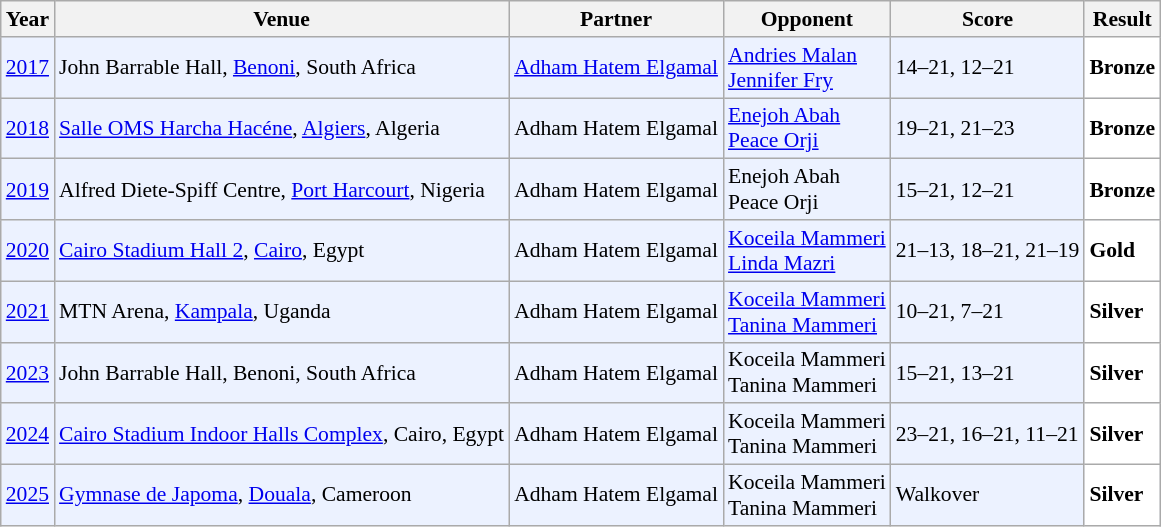<table class="sortable wikitable" style="font-size: 90%">
<tr>
<th>Year</th>
<th>Venue</th>
<th>Partner</th>
<th>Opponent</th>
<th>Score</th>
<th>Result</th>
</tr>
<tr style="background:#ECF2FF">
<td align="center"><a href='#'>2017</a></td>
<td align="left">John Barrable Hall, <a href='#'>Benoni</a>, South Africa</td>
<td align="left"> <a href='#'>Adham Hatem Elgamal</a></td>
<td align="left"> <a href='#'>Andries Malan</a><br> <a href='#'>Jennifer Fry</a></td>
<td align="left">14–21, 12–21</td>
<td style="text-align:left; background:white"> <strong>Bronze</strong></td>
</tr>
<tr style="background:#ECF2FF">
<td align="center"><a href='#'>2018</a></td>
<td align="left"><a href='#'>Salle OMS Harcha Hacéne</a>, <a href='#'>Algiers</a>, Algeria</td>
<td align="left"> Adham Hatem Elgamal</td>
<td align="left"> <a href='#'>Enejoh Abah</a><br> <a href='#'>Peace Orji</a></td>
<td align="left">19–21, 21–23</td>
<td style="text-align:left; background:white"> <strong>Bronze</strong></td>
</tr>
<tr style="background:#ECF2FF">
<td align="center"><a href='#'>2019</a></td>
<td align="left">Alfred Diete-Spiff Centre, <a href='#'>Port Harcourt</a>, Nigeria</td>
<td align="left"> Adham Hatem Elgamal</td>
<td align="left"> Enejoh Abah<br> Peace Orji</td>
<td align="left">15–21, 12–21</td>
<td style="text-align:left; background:white"> <strong>Bronze</strong></td>
</tr>
<tr style="background:#ECF2FF">
<td align="center"><a href='#'>2020</a></td>
<td align="left"><a href='#'>Cairo Stadium Hall 2</a>, <a href='#'>Cairo</a>, Egypt</td>
<td align="left"> Adham Hatem Elgamal</td>
<td align="left"> <a href='#'>Koceila Mammeri</a><br> <a href='#'>Linda Mazri</a></td>
<td align="left">21–13, 18–21, 21–19</td>
<td style="text-align:left; background:white"> <strong>Gold</strong></td>
</tr>
<tr style="background:#ECF2FF">
<td align="center"><a href='#'>2021</a></td>
<td align="left">MTN Arena, <a href='#'>Kampala</a>, Uganda</td>
<td align="left"> Adham Hatem Elgamal</td>
<td align="left"> <a href='#'>Koceila Mammeri</a><br> <a href='#'>Tanina Mammeri</a></td>
<td align="left">10–21, 7–21</td>
<td style="text-align:left; background:white"> <strong>Silver</strong></td>
</tr>
<tr style="background:#ECF2FF">
<td align="center"><a href='#'>2023</a></td>
<td align="left">John Barrable Hall, Benoni, South Africa</td>
<td align="left"> Adham Hatem Elgamal</td>
<td align="left"> Koceila Mammeri<br> Tanina Mammeri</td>
<td align="left">15–21, 13–21</td>
<td style="text-align:left; background:white"> <strong>Silver</strong></td>
</tr>
<tr style="background:#ECF2FF">
<td align="center"><a href='#'>2024</a></td>
<td align="left"><a href='#'>Cairo Stadium Indoor Halls Complex</a>, Cairo, Egypt</td>
<td align="left"> Adham Hatem Elgamal</td>
<td align="left"> Koceila Mammeri<br> Tanina Mammeri</td>
<td align="left">23–21, 16–21, 11–21</td>
<td style="text-align:left; background:white"> <strong>Silver</strong></td>
</tr>
<tr style="background:#ECF2FF">
<td align="center"><a href='#'>2025</a></td>
<td align="left"><a href='#'>Gymnase de Japoma</a>, <a href='#'>Douala</a>, Cameroon</td>
<td align="left"> Adham Hatem Elgamal</td>
<td align="left"> Koceila Mammeri<br> Tanina Mammeri</td>
<td align="left">Walkover</td>
<td style="text-align:left; background:white"> <strong>Silver</strong></td>
</tr>
</table>
